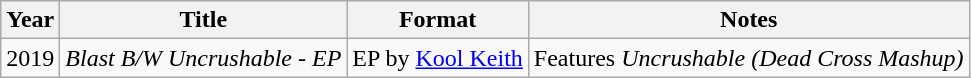<table class="wikitable">
<tr>
<th>Year</th>
<th>Title</th>
<th>Format</th>
<th>Notes</th>
</tr>
<tr>
<td>2019</td>
<td><em>Blast B/W Uncrushable - EP</em></td>
<td>EP by <a href='#'>Kool Keith</a></td>
<td>Features <em>Uncrushable (Dead Cross Mashup)</em></td>
</tr>
</table>
